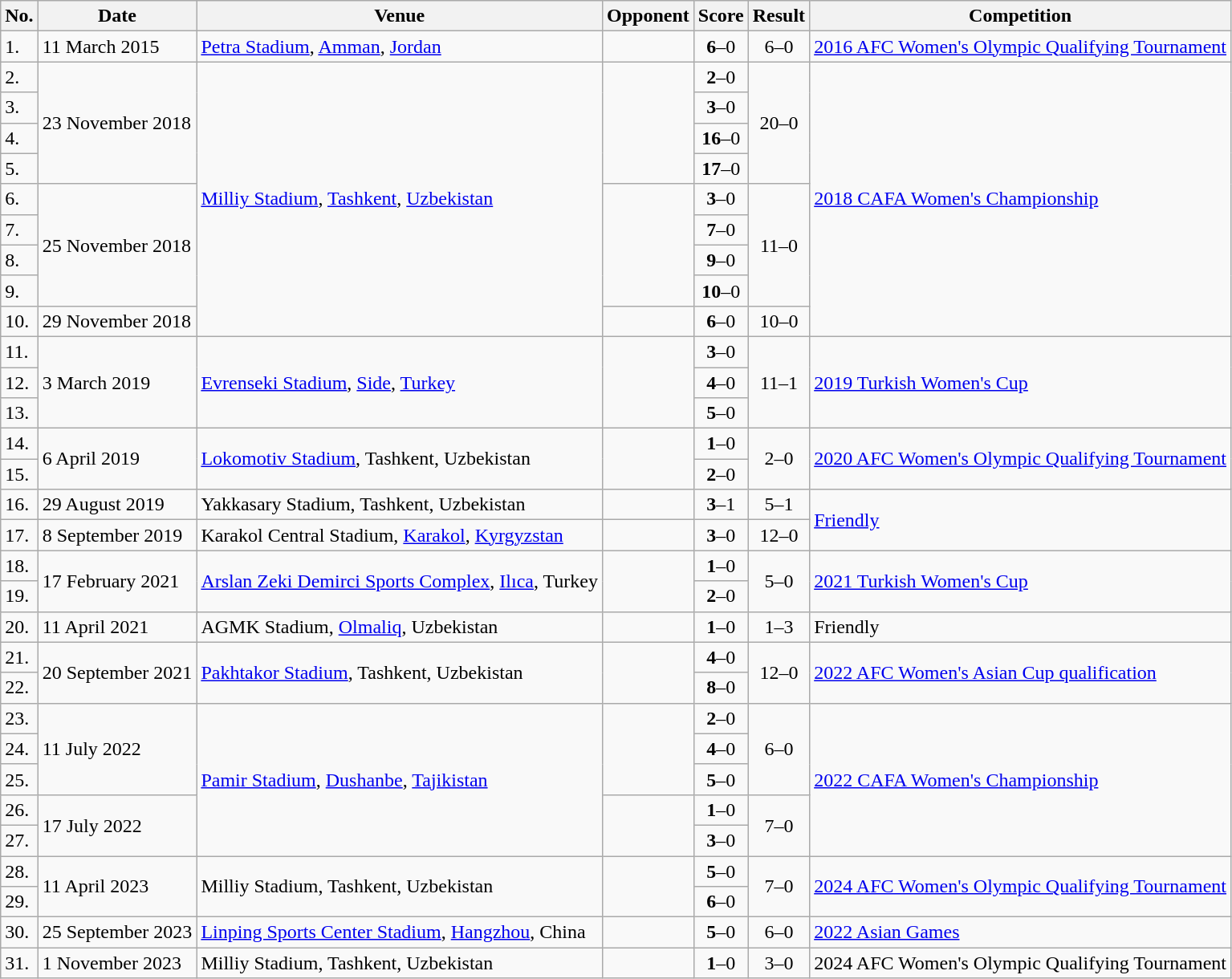<table class="wikitable">
<tr>
<th>No.</th>
<th>Date</th>
<th>Venue</th>
<th>Opponent</th>
<th>Score</th>
<th>Result</th>
<th>Competition</th>
</tr>
<tr>
<td>1.</td>
<td>11 March 2015</td>
<td><a href='#'>Petra Stadium</a>, <a href='#'>Amman</a>, <a href='#'>Jordan</a></td>
<td></td>
<td align=center><strong>6</strong>–0</td>
<td align=center>6–0</td>
<td><a href='#'>2016 AFC Women's Olympic Qualifying Tournament</a></td>
</tr>
<tr>
<td>2.</td>
<td rowspan=4>23 November 2018</td>
<td rowspan=9><a href='#'>Milliy Stadium</a>, <a href='#'>Tashkent</a>, <a href='#'>Uzbekistan</a></td>
<td rowspan=4></td>
<td align=center><strong>2</strong>–0</td>
<td rowspan=4 align=center>20–0</td>
<td rowspan=9><a href='#'>2018 CAFA Women's Championship</a></td>
</tr>
<tr>
<td>3.</td>
<td align=center><strong>3</strong>–0</td>
</tr>
<tr>
<td>4.</td>
<td align=center><strong>16</strong>–0</td>
</tr>
<tr>
<td>5.</td>
<td align=center><strong>17</strong>–0</td>
</tr>
<tr>
<td>6.</td>
<td rowspan=4>25 November 2018</td>
<td rowspan=4></td>
<td align=center><strong>3</strong>–0</td>
<td rowspan=4 align=center>11–0</td>
</tr>
<tr>
<td>7.</td>
<td align=center><strong>7</strong>–0</td>
</tr>
<tr>
<td>8.</td>
<td align=center><strong>9</strong>–0</td>
</tr>
<tr>
<td>9.</td>
<td align=center><strong>10</strong>–0</td>
</tr>
<tr>
<td>10.</td>
<td>29 November 2018</td>
<td></td>
<td align=center><strong>6</strong>–0</td>
<td align=center>10–0</td>
</tr>
<tr>
<td>11.</td>
<td rowspan=3>3 March 2019</td>
<td rowspan=3><a href='#'>Evrenseki Stadium</a>, <a href='#'>Side</a>, <a href='#'>Turkey</a></td>
<td rowspan=3></td>
<td align=center><strong>3</strong>–0</td>
<td rowspan=3 align=center>11–1</td>
<td rowspan=3><a href='#'>2019 Turkish Women's Cup</a></td>
</tr>
<tr>
<td>12.</td>
<td align=center><strong>4</strong>–0</td>
</tr>
<tr>
<td>13.</td>
<td align=center><strong>5</strong>–0</td>
</tr>
<tr>
<td>14.</td>
<td rowspan=2>6 April 2019</td>
<td rowspan=2><a href='#'>Lokomotiv Stadium</a>, Tashkent, Uzbekistan</td>
<td rowspan=2></td>
<td align=center><strong>1</strong>–0</td>
<td rowspan=2 align=center>2–0</td>
<td rowspan=2><a href='#'>2020 AFC Women's Olympic Qualifying Tournament</a></td>
</tr>
<tr>
<td>15.</td>
<td align=center><strong>2</strong>–0</td>
</tr>
<tr>
<td>16.</td>
<td>29 August 2019</td>
<td>Yakkasary Stadium, Tashkent, Uzbekistan</td>
<td></td>
<td align=center><strong>3</strong>–1</td>
<td align=center>5–1</td>
<td rowspan=2><a href='#'>Friendly</a></td>
</tr>
<tr>
<td>17.</td>
<td>8 September 2019</td>
<td>Karakol Central Stadium, <a href='#'>Karakol</a>, <a href='#'>Kyrgyzstan</a></td>
<td></td>
<td align=center><strong>3</strong>–0</td>
<td align=center>12–0</td>
</tr>
<tr>
<td>18.</td>
<td rowspan=2>17 February 2021</td>
<td rowspan=2><a href='#'>Arslan Zeki Demirci Sports Complex</a>, <a href='#'>Ilıca</a>, Turkey</td>
<td rowspan=2></td>
<td align=center><strong>1</strong>–0</td>
<td rowspan=2 align=center>5–0</td>
<td rowspan=2><a href='#'>2021 Turkish Women's Cup</a></td>
</tr>
<tr>
<td>19.</td>
<td align=center><strong>2</strong>–0</td>
</tr>
<tr>
<td>20.</td>
<td>11 April 2021</td>
<td>AGMK Stadium, <a href='#'>Olmaliq</a>, Uzbekistan</td>
<td></td>
<td align=center><strong>1</strong>–0</td>
<td align=center>1–3</td>
<td>Friendly</td>
</tr>
<tr>
<td>21.</td>
<td rowspan=2>20 September 2021</td>
<td rowspan=2><a href='#'>Pakhtakor Stadium</a>, Tashkent, Uzbekistan</td>
<td rowspan=2></td>
<td align=center><strong>4</strong>–0</td>
<td rowspan=2 align=center>12–0</td>
<td rowspan=2><a href='#'>2022 AFC Women's Asian Cup qualification</a></td>
</tr>
<tr>
<td>22.</td>
<td align=center><strong>8</strong>–0</td>
</tr>
<tr>
<td>23.</td>
<td rowspan=3>11 July 2022</td>
<td rowspan=5><a href='#'>Pamir Stadium</a>, <a href='#'>Dushanbe</a>, <a href='#'>Tajikistan</a></td>
<td rowspan=3></td>
<td align=center><strong>2</strong>–0</td>
<td rowspan=3 align=center>6–0</td>
<td rowspan=5><a href='#'>2022 CAFA Women's Championship</a></td>
</tr>
<tr>
<td>24.</td>
<td align=center><strong>4</strong>–0</td>
</tr>
<tr>
<td>25.</td>
<td align=center><strong>5</strong>–0</td>
</tr>
<tr>
<td>26.</td>
<td rowspan=2>17 July 2022</td>
<td rowspan=2></td>
<td align=center><strong>1</strong>–0</td>
<td rowspan=2 align=center>7–0</td>
</tr>
<tr>
<td>27.</td>
<td align=center><strong>3</strong>–0</td>
</tr>
<tr>
<td>28.</td>
<td rowspan=2>11 April 2023</td>
<td rowspan=2>Milliy Stadium, Tashkent, Uzbekistan</td>
<td rowspan=2></td>
<td align=center><strong>5</strong>–0</td>
<td rowspan=2 align=center>7–0</td>
<td rowspan=2><a href='#'>2024 AFC Women's Olympic Qualifying Tournament</a></td>
</tr>
<tr>
<td>29.</td>
<td align=center><strong>6</strong>–0</td>
</tr>
<tr>
<td>30.</td>
<td>25 September 2023</td>
<td><a href='#'>Linping Sports Center Stadium</a>, <a href='#'>Hangzhou</a>, China</td>
<td></td>
<td align=center><strong>5</strong>–0</td>
<td align=center>6–0</td>
<td><a href='#'>2022 Asian Games</a></td>
</tr>
<tr>
<td>31.</td>
<td>1 November 2023</td>
<td>Milliy Stadium, Tashkent, Uzbekistan</td>
<td></td>
<td align=center><strong>1</strong>–0</td>
<td align=center>3–0</td>
<td>2024 AFC Women's Olympic Qualifying Tournament</td>
</tr>
</table>
